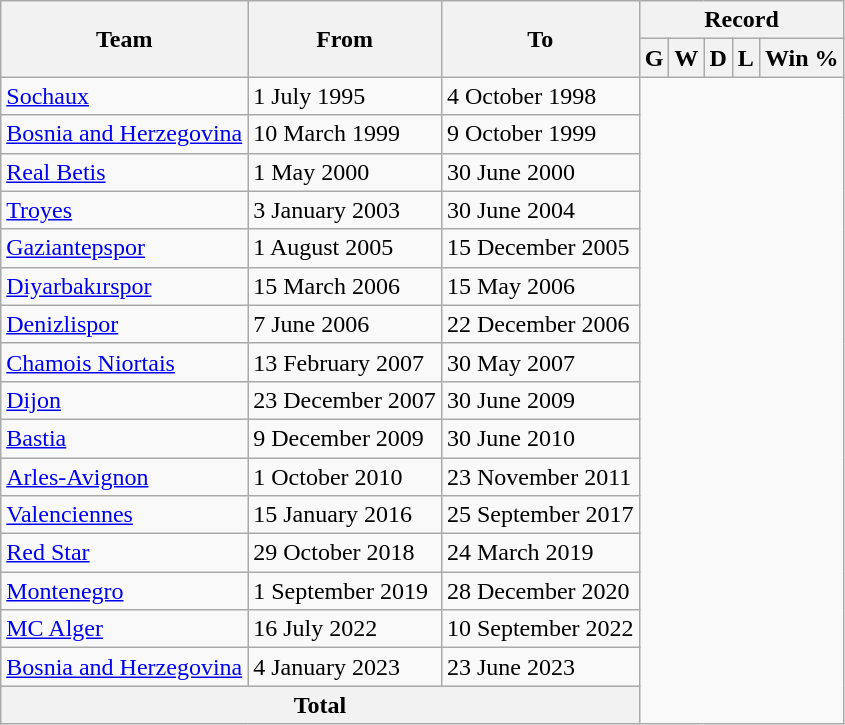<table class="wikitable" style="text-align: center">
<tr>
<th rowspan="2">Team</th>
<th rowspan="2">From</th>
<th rowspan="2">To</th>
<th colspan="5">Record</th>
</tr>
<tr>
<th>G</th>
<th>W</th>
<th>D</th>
<th>L</th>
<th>Win %</th>
</tr>
<tr>
<td align=left><a href='#'>Sochaux</a></td>
<td align=left>1 July 1995</td>
<td align=left>4 October 1998<br></td>
</tr>
<tr>
<td align=left><a href='#'>Bosnia and Herzegovina</a></td>
<td align=left>10 March 1999</td>
<td align=left>9 October 1999<br></td>
</tr>
<tr>
<td align=left><a href='#'>Real Betis</a></td>
<td align=left>1 May 2000</td>
<td align=left>30 June 2000<br></td>
</tr>
<tr>
<td align=left><a href='#'>Troyes</a></td>
<td align=left>3 January 2003</td>
<td align=left>30 June 2004<br></td>
</tr>
<tr>
<td align=left><a href='#'>Gaziantepspor</a></td>
<td align=left>1 August 2005</td>
<td align=left>15 December 2005<br></td>
</tr>
<tr>
<td align=left><a href='#'>Diyarbakırspor</a></td>
<td align=left>15 March 2006</td>
<td align=left>15 May 2006<br></td>
</tr>
<tr>
<td align=left><a href='#'>Denizlispor</a></td>
<td align=left>7 June 2006</td>
<td align=left>22 December 2006<br></td>
</tr>
<tr>
<td align=left><a href='#'>Chamois Niortais</a></td>
<td align=left>13 February 2007</td>
<td align=left>30 May 2007<br></td>
</tr>
<tr>
<td align=left><a href='#'>Dijon</a></td>
<td align=left>23 December 2007</td>
<td align=left>30 June 2009<br></td>
</tr>
<tr>
<td align=left><a href='#'>Bastia</a></td>
<td align=left>9 December 2009</td>
<td align=left>30 June 2010<br></td>
</tr>
<tr>
<td align=left><a href='#'>Arles-Avignon</a></td>
<td align=left>1 October 2010</td>
<td align=left>23 November 2011<br></td>
</tr>
<tr>
<td align=left><a href='#'>Valenciennes</a></td>
<td align=left>15 January 2016</td>
<td align=left>25 September 2017<br></td>
</tr>
<tr>
<td align=left><a href='#'>Red Star</a></td>
<td align=left>29 October 2018</td>
<td align=left>24 March 2019<br></td>
</tr>
<tr>
<td align=left><a href='#'>Montenegro</a></td>
<td align=left>1 September 2019</td>
<td align=left>28 December 2020<br></td>
</tr>
<tr>
<td align=left><a href='#'>MC Alger</a></td>
<td align=left>16 July 2022</td>
<td align=left>10 September 2022<br></td>
</tr>
<tr>
<td align=left><a href='#'>Bosnia and Herzegovina</a></td>
<td align=left>4 January 2023</td>
<td align=left>23 June 2023<br></td>
</tr>
<tr>
<th colspan=3>Total<br></th>
</tr>
</table>
